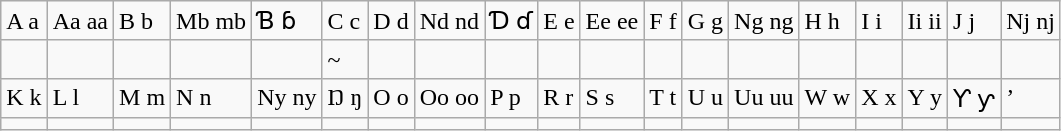<table class="wikitable">
<tr>
<td>A a</td>
<td>Aa aa</td>
<td>B b</td>
<td>Mb mb</td>
<td>Ɓ ɓ</td>
<td>C c</td>
<td>D d</td>
<td>Nd nd</td>
<td>Ɗ ɗ</td>
<td>E e</td>
<td>Ee ee</td>
<td>F f</td>
<td>G g</td>
<td>Ng ng</td>
<td>H h</td>
<td>I i</td>
<td>Ii ii</td>
<td>J j</td>
<td>Nj nj</td>
</tr>
<tr>
<td></td>
<td></td>
<td></td>
<td></td>
<td></td>
<td>‍~‍</td>
<td></td>
<td></td>
<td></td>
<td></td>
<td></td>
<td></td>
<td></td>
<td></td>
<td></td>
<td></td>
<td></td>
<td>‍</td>
<td></td>
</tr>
<tr>
<td>K k</td>
<td>L l</td>
<td>M m</td>
<td>N n</td>
<td>Ny ny</td>
<td>Ŋ ŋ</td>
<td>O o</td>
<td>Oo oo</td>
<td>P p</td>
<td>R r</td>
<td>S s</td>
<td>T t</td>
<td>U u</td>
<td>Uu uu</td>
<td>W w</td>
<td>X x</td>
<td>Y y</td>
<td>Ƴ ƴ</td>
<td>’</td>
</tr>
<tr>
<td></td>
<td></td>
<td></td>
<td></td>
<td></td>
<td></td>
<td></td>
<td></td>
<td></td>
<td></td>
<td></td>
<td></td>
<td></td>
<td></td>
<td></td>
<td></td>
<td></td>
<td></td>
<td></td>
</tr>
</table>
